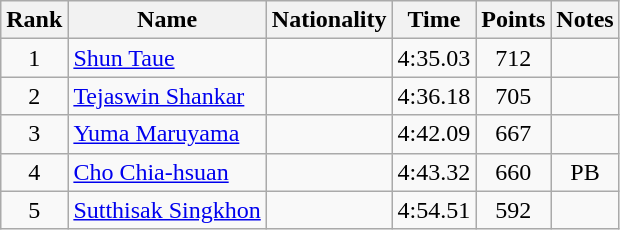<table class="wikitable sortable" style="text-align:center">
<tr>
<th>Rank</th>
<th>Name</th>
<th>Nationality</th>
<th>Time</th>
<th>Points</th>
<th>Notes</th>
</tr>
<tr>
<td>1</td>
<td align="left"><a href='#'>Shun Taue</a></td>
<td align=left></td>
<td>4:35.03</td>
<td>712</td>
<td></td>
</tr>
<tr>
<td>2</td>
<td align="left"><a href='#'>Tejaswin Shankar</a></td>
<td align=left></td>
<td>4:36.18</td>
<td>705</td>
<td></td>
</tr>
<tr>
<td>3</td>
<td align="left"><a href='#'>Yuma Maruyama</a></td>
<td align=left></td>
<td>4:42.09</td>
<td>667</td>
<td></td>
</tr>
<tr>
<td>4</td>
<td align="left"><a href='#'>Cho Chia-hsuan</a></td>
<td align=left></td>
<td>4:43.32</td>
<td>660</td>
<td>PB</td>
</tr>
<tr>
<td>5</td>
<td align="left"><a href='#'>Sutthisak Singkhon</a></td>
<td align=left></td>
<td>4:54.51</td>
<td>592</td>
<td></td>
</tr>
</table>
